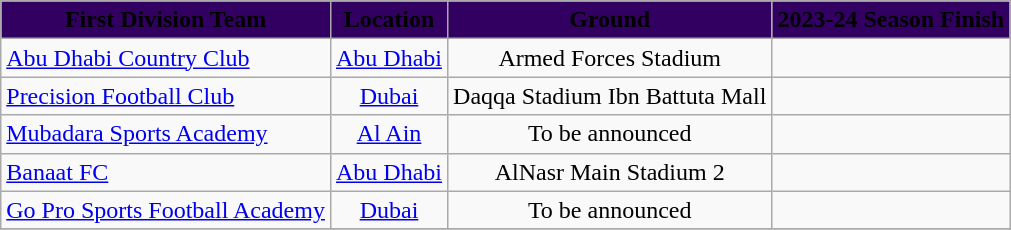<table class="wikitable sortable">
<tr>
<th style="background-color:#320061;"><span>First Division Team</span></th>
<th style="background-color:#320061;"><span>Location</span></th>
<th style="background-color:#320061;"><span>Ground</span></th>
<th style="background-color:#320061;"><span>2023-24</span> <span>Season Finish</span></th>
</tr>
<tr>
<td><a href='#'>Abu Dhabi Country Club</a></td>
<td style="text-align:center"><a href='#'>Abu Dhabi</a></td>
<td style="text-align:center">Armed Forces Stadium</td>
<td style="text-align:center"></td>
</tr>
<tr>
<td><a href='#'>Precision Football Club</a></td>
<td style="text-align:center"><a href='#'>Dubai</a></td>
<td style="text-align:center">Daqqa Stadium Ibn Battuta Mall</td>
<td style="text-align:center"></td>
</tr>
<tr>
<td><a href='#'>Mubadara Sports Academy</a></td>
<td style="text-align:center"><a href='#'>Al Ain</a></td>
<td style="text-align:center">To be announced</td>
<td style="text-align:center"></td>
</tr>
<tr>
<td><a href='#'>Banaat FC</a></td>
<td style="text-align:center"><a href='#'>Abu Dhabi</a></td>
<td style="text-align:center">AlNasr Main Stadium 2</td>
<td style="text-align:center"></td>
</tr>
<tr>
<td><a href='#'>Go Pro Sports Football Academy</a></td>
<td style="text-align:center"><a href='#'>Dubai</a></td>
<td style="text-align:center">To be announced</td>
<td style="text-align:center"></td>
</tr>
<tr>
</tr>
</table>
